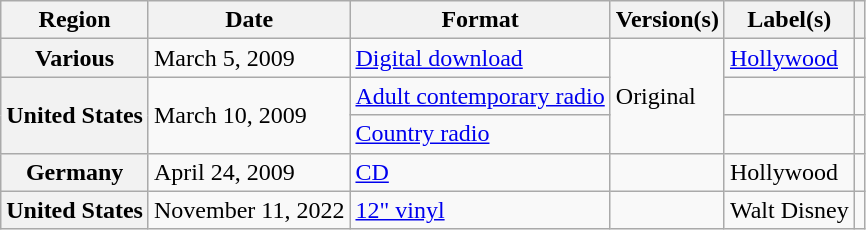<table class="wikitable plainrowheaders">
<tr>
<th scope="col">Region</th>
<th scope="col">Date</th>
<th scope="col">Format</th>
<th scope="col">Version(s)</th>
<th scope="col">Label(s)</th>
<th scope="col"></th>
</tr>
<tr>
<th scope="row">Various</th>
<td>March 5, 2009</td>
<td><a href='#'>Digital download</a></td>
<td rowspan="3">Original</td>
<td><a href='#'>Hollywood</a></td>
<td align="center"></td>
</tr>
<tr>
<th rowspan="2" scope="row">United States</th>
<td rowspan="2">March 10, 2009</td>
<td><a href='#'>Adult contemporary radio</a></td>
<td></td>
<td align="center"></td>
</tr>
<tr>
<td><a href='#'>Country radio</a></td>
<td></td>
<td align="center"></td>
</tr>
<tr>
<th scope="row">Germany</th>
<td>April 24, 2009</td>
<td><a href='#'>CD</a></td>
<td></td>
<td>Hollywood</td>
<td align="center"></td>
</tr>
<tr>
<th scope="row">United States</th>
<td>November 11, 2022</td>
<td><a href='#'>12" vinyl</a></td>
<td></td>
<td>Walt Disney</td>
<td align="center"></td>
</tr>
</table>
